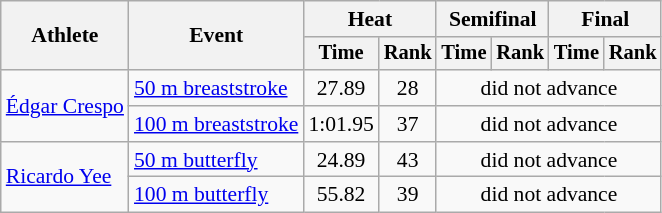<table class=wikitable style="font-size:90%">
<tr>
<th rowspan="2">Athlete</th>
<th rowspan="2">Event</th>
<th colspan="2">Heat</th>
<th colspan="2">Semifinal</th>
<th colspan="2">Final</th>
</tr>
<tr style="font-size:95%">
<th>Time</th>
<th>Rank</th>
<th>Time</th>
<th>Rank</th>
<th>Time</th>
<th>Rank</th>
</tr>
<tr align=center>
<td align=left rowspan=2><a href='#'>Édgar Crespo</a></td>
<td align=left><a href='#'>50 m breaststroke</a></td>
<td>27.89</td>
<td>28</td>
<td colspan=4>did not advance</td>
</tr>
<tr align=center>
<td align=left><a href='#'>100 m breaststroke</a></td>
<td>1:01.95</td>
<td>37</td>
<td colspan=4>did not advance</td>
</tr>
<tr align=center>
<td align=left rowspan=2><a href='#'>Ricardo Yee</a></td>
<td align=left><a href='#'>50 m butterfly</a></td>
<td>24.89</td>
<td>43</td>
<td colspan=4>did not advance</td>
</tr>
<tr align=center>
<td align=left><a href='#'>100 m butterfly</a></td>
<td>55.82</td>
<td>39</td>
<td colspan=4>did not advance</td>
</tr>
</table>
